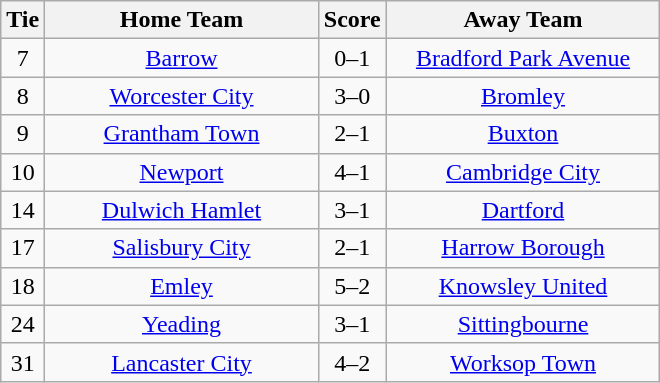<table class="wikitable" style="text-align:center;">
<tr>
<th width=20>Tie</th>
<th width=175>Home Team</th>
<th width=20>Score</th>
<th width=175>Away Team</th>
</tr>
<tr>
<td>7</td>
<td><a href='#'>Barrow</a></td>
<td>0–1</td>
<td><a href='#'>Bradford Park Avenue</a></td>
</tr>
<tr>
<td>8</td>
<td><a href='#'>Worcester City</a></td>
<td>3–0</td>
<td><a href='#'>Bromley</a></td>
</tr>
<tr>
<td>9</td>
<td><a href='#'>Grantham Town</a></td>
<td>2–1</td>
<td><a href='#'>Buxton</a></td>
</tr>
<tr>
<td>10</td>
<td><a href='#'>Newport</a></td>
<td>4–1</td>
<td><a href='#'>Cambridge City</a></td>
</tr>
<tr>
<td>14</td>
<td><a href='#'>Dulwich Hamlet</a></td>
<td>3–1</td>
<td><a href='#'>Dartford</a></td>
</tr>
<tr>
<td>17</td>
<td><a href='#'>Salisbury City</a></td>
<td>2–1</td>
<td><a href='#'>Harrow Borough</a></td>
</tr>
<tr>
<td>18</td>
<td><a href='#'>Emley</a></td>
<td>5–2</td>
<td><a href='#'>Knowsley United</a></td>
</tr>
<tr>
<td>24</td>
<td><a href='#'>Yeading</a></td>
<td>3–1</td>
<td><a href='#'>Sittingbourne</a></td>
</tr>
<tr>
<td>31</td>
<td><a href='#'>Lancaster City</a></td>
<td>4–2</td>
<td><a href='#'>Worksop Town</a></td>
</tr>
</table>
